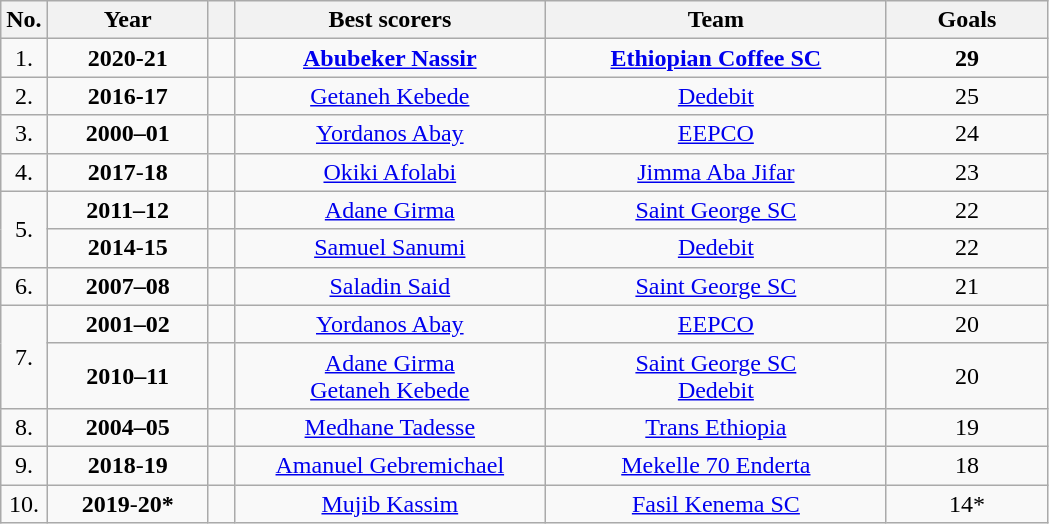<table class="wikitable" align="center">
<tr>
<th>No.</th>
<th width="100">Year</th>
<th width="10"></th>
<th width="200">Best scorers</th>
<th width="220">Team</th>
<th width="100">Goals</th>
</tr>
<tr |- align="center">
<td>1.</td>
<td><strong>2020-21</strong></td>
<td><strong></strong></td>
<td><strong><a href='#'>Abubeker Nassir</a></strong></td>
<td><strong><a href='#'>Ethiopian Coffee SC</a></strong></td>
<td><strong>29</strong></td>
</tr>
<tr align="center">
<td>2.</td>
<td><strong>2016-17</strong></td>
<td><strong></strong></td>
<td><a href='#'>Getaneh Kebede</a></td>
<td><a href='#'>Dedebit</a></td>
<td>25</td>
</tr>
<tr align="center">
<td>3.</td>
<td><strong>2000–01</strong></td>
<td></td>
<td><a href='#'>Yordanos Abay</a></td>
<td><a href='#'>EEPCO</a></td>
<td>24</td>
</tr>
<tr align="center">
<td>4.</td>
<td><strong>2017</strong>-<strong>18</strong></td>
<td></td>
<td><a href='#'>Okiki Afolabi</a></td>
<td><a href='#'>Jimma Aba Jifar</a></td>
<td>23</td>
</tr>
<tr align="center">
<td rowspan="2">5.</td>
<td><strong>2011–12</strong></td>
<td></td>
<td><a href='#'>Adane Girma</a></td>
<td><a href='#'>Saint George SC</a></td>
<td>22</td>
</tr>
<tr align="center">
<td><strong>2014</strong>-<strong>15</strong></td>
<td></td>
<td><a href='#'>Samuel Sanumi</a></td>
<td><a href='#'>Dedebit</a></td>
<td>22</td>
</tr>
<tr align="center">
<td>6.</td>
<td><strong>2007–08</strong></td>
<td></td>
<td><a href='#'>Saladin Said</a></td>
<td><a href='#'>Saint George SC</a></td>
<td>21</td>
</tr>
<tr align="center">
<td rowspan="2">7.</td>
<td><strong>2001–02</strong></td>
<td></td>
<td><a href='#'>Yordanos Abay</a></td>
<td><a href='#'>EEPCO</a></td>
<td>20</td>
</tr>
<tr align="center">
<td><strong>2010–11</strong></td>
<td> <br> </td>
<td><a href='#'>Adane Girma</a> <br> <a href='#'>Getaneh Kebede</a></td>
<td><a href='#'>Saint George SC</a> <br> <a href='#'>Dedebit</a></td>
<td>20</td>
</tr>
<tr align="center">
<td>8.</td>
<td><strong>2004–05</strong></td>
<td></td>
<td><a href='#'>Medhane Tadesse</a></td>
<td><a href='#'>Trans Ethiopia</a></td>
<td>19</td>
</tr>
<tr align="center">
<td>9.</td>
<td><strong>2018</strong>-<strong>19</strong></td>
<td></td>
<td><a href='#'>Amanuel Gebremichael</a></td>
<td><a href='#'>Mekelle 70 Enderta</a></td>
<td>18</td>
</tr>
<tr align="center">
<td>10.</td>
<td><strong>2019</strong>-<strong>20*</strong></td>
<td></td>
<td><a href='#'>Mujib Kassim</a></td>
<td><a href='#'>Fasil Kenema SC</a></td>
<td>14*</td>
</tr>
</table>
